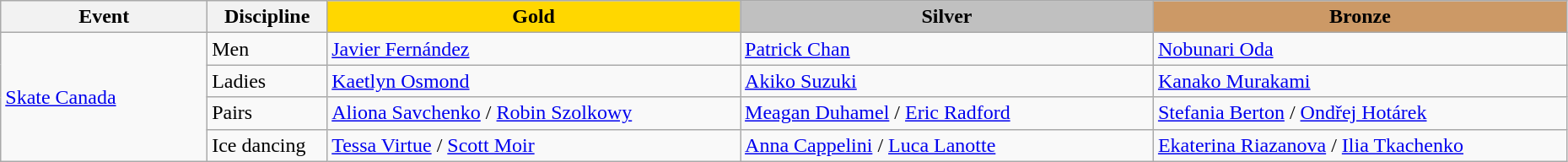<table class="wikitable" width="98%">
<tr>
<th width="10%">Event</th>
<th width="5%">Discipline</th>
<td width = "20%" align=center bgcolor=gold><strong>Gold</strong></td>
<td width = "20%" align=center bgcolor=silver><strong>Silver</strong></td>
<td width = "20%" align=center bgcolor=cc9966><strong>Bronze</strong></td>
</tr>
<tr>
<td rowspan=4><a href='#'>Skate Canada</a></td>
<td>Men</td>
<td> <a href='#'>Javier Fernández</a></td>
<td> <a href='#'>Patrick Chan</a></td>
<td> <a href='#'>Nobunari Oda</a></td>
</tr>
<tr>
<td>Ladies</td>
<td> <a href='#'>Kaetlyn Osmond</a></td>
<td> <a href='#'>Akiko Suzuki</a></td>
<td> <a href='#'>Kanako Murakami</a></td>
</tr>
<tr>
<td>Pairs</td>
<td> <a href='#'>Aliona Savchenko</a> / <a href='#'>Robin Szolkowy</a></td>
<td> <a href='#'>Meagan Duhamel</a> / <a href='#'>Eric Radford</a></td>
<td> <a href='#'>Stefania Berton</a> / <a href='#'>Ondřej Hotárek</a></td>
</tr>
<tr>
<td>Ice dancing</td>
<td> <a href='#'>Tessa Virtue</a> / <a href='#'>Scott Moir</a></td>
<td> <a href='#'>Anna Cappelini</a> / <a href='#'>Luca Lanotte</a></td>
<td> <a href='#'>Ekaterina Riazanova</a> / <a href='#'>Ilia Tkachenko</a></td>
</tr>
</table>
